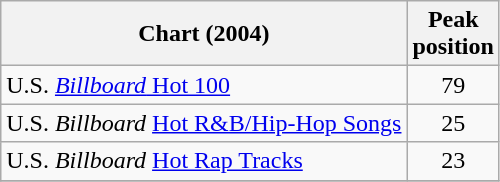<table class="wikitable">
<tr>
<th align="left">Chart (2004)</th>
<th align="center">Peak<br>position</th>
</tr>
<tr>
<td align="left">U.S. <a href='#'><em>Billboard</em> Hot 100</a></td>
<td align="center">79</td>
</tr>
<tr>
<td align="left">U.S. <em>Billboard</em> <a href='#'>Hot R&B/Hip-Hop Songs</a></td>
<td align="center">25</td>
</tr>
<tr>
<td align="left">U.S. <em>Billboard</em> <a href='#'>Hot Rap Tracks</a></td>
<td align="center">23</td>
</tr>
<tr>
</tr>
</table>
